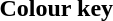<table class="toccolours">
<tr>
<th>Colour key</th>
</tr>
<tr>
<td></td>
</tr>
</table>
